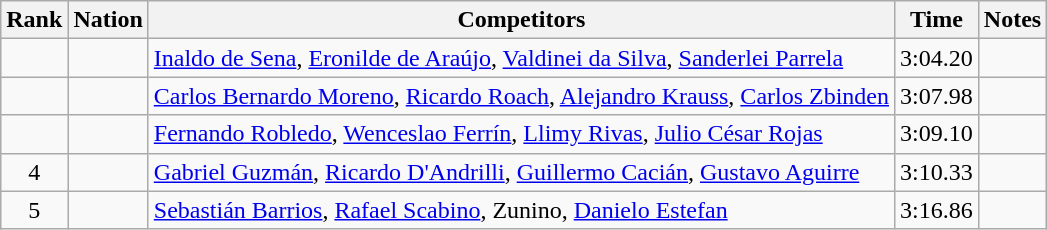<table class="wikitable sortable" style="text-align:center">
<tr>
<th>Rank</th>
<th>Nation</th>
<th>Competitors</th>
<th>Time</th>
<th>Notes</th>
</tr>
<tr>
<td></td>
<td align=left></td>
<td align=left><a href='#'>Inaldo de Sena</a>, <a href='#'>Eronilde de Araújo</a>, <a href='#'>Valdinei da Silva</a>, <a href='#'>Sanderlei Parrela</a></td>
<td>3:04.20</td>
<td></td>
</tr>
<tr>
<td></td>
<td align=left></td>
<td align=left><a href='#'>Carlos Bernardo Moreno</a>, <a href='#'>Ricardo Roach</a>, <a href='#'>Alejandro Krauss</a>, <a href='#'>Carlos Zbinden</a></td>
<td>3:07.98</td>
<td></td>
</tr>
<tr>
<td></td>
<td align=left></td>
<td align=left><a href='#'>Fernando Robledo</a>, <a href='#'>Wenceslao Ferrín</a>, <a href='#'>Llimy Rivas</a>, <a href='#'>Julio César Rojas</a></td>
<td>3:09.10</td>
<td></td>
</tr>
<tr>
<td>4</td>
<td align=left></td>
<td align=left><a href='#'>Gabriel Guzmán</a>, <a href='#'>Ricardo D'Andrilli</a>, <a href='#'>Guillermo Cacián</a>, <a href='#'>Gustavo Aguirre</a></td>
<td>3:10.33</td>
<td></td>
</tr>
<tr>
<td>5</td>
<td align=left></td>
<td align=left><a href='#'>Sebastián Barrios</a>, <a href='#'>Rafael Scabino</a>, Zunino, <a href='#'>Danielo Estefan</a></td>
<td>3:16.86</td>
<td></td>
</tr>
</table>
